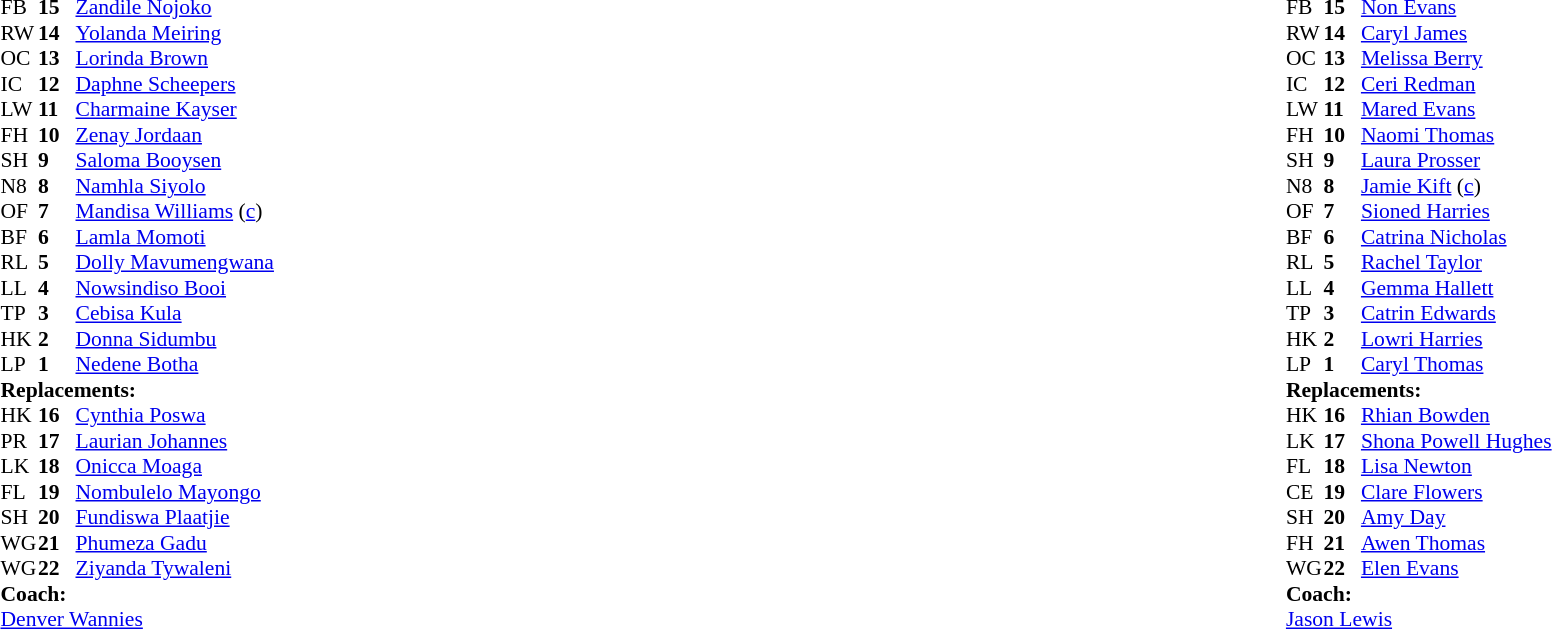<table style="width:100%">
<tr>
<td style="vertical-align:top; width:50%"><br><table style="font-size: 90%" cellspacing="0" cellpadding="0">
<tr>
<th width="25"></th>
<th width="25"></th>
</tr>
<tr>
<td>FB</td>
<td><strong>15</strong></td>
<td><a href='#'>Zandile Nojoko</a></td>
</tr>
<tr>
<td>RW</td>
<td><strong>14</strong></td>
<td><a href='#'>Yolanda Meiring</a></td>
</tr>
<tr>
<td>OC</td>
<td><strong>13</strong></td>
<td><a href='#'>Lorinda Brown</a></td>
<td></td>
</tr>
<tr>
<td>IC</td>
<td><strong>12</strong></td>
<td><a href='#'>Daphne Scheepers</a></td>
<td></td>
<td></td>
</tr>
<tr>
<td>LW</td>
<td><strong>11</strong></td>
<td><a href='#'>Charmaine Kayser</a></td>
</tr>
<tr>
<td>FH</td>
<td><strong>10</strong></td>
<td><a href='#'>Zenay Jordaan</a></td>
</tr>
<tr>
<td>SH</td>
<td><strong>9</strong></td>
<td><a href='#'>Saloma Booysen</a></td>
</tr>
<tr>
<td>N8</td>
<td><strong>8</strong></td>
<td><a href='#'>Namhla Siyolo</a></td>
<td></td>
</tr>
<tr>
<td>OF</td>
<td><strong>7</strong></td>
<td><a href='#'>Mandisa Williams</a> (<a href='#'>c</a>)</td>
</tr>
<tr>
<td>BF</td>
<td><strong>6</strong></td>
<td><a href='#'>Lamla Momoti</a></td>
</tr>
<tr>
<td>RL</td>
<td><strong>5</strong></td>
<td><a href='#'>Dolly Mavumengwana</a></td>
</tr>
<tr>
<td>LL</td>
<td><strong>4</strong></td>
<td><a href='#'>Nowsindiso Booi</a></td>
<td></td>
<td></td>
</tr>
<tr>
<td>TP</td>
<td><strong>3</strong></td>
<td><a href='#'>Cebisa Kula</a></td>
</tr>
<tr>
<td>HK</td>
<td><strong>2</strong></td>
<td><a href='#'>Donna Sidumbu</a></td>
<td></td>
<td></td>
</tr>
<tr>
<td>LP</td>
<td><strong>1</strong></td>
<td><a href='#'>Nedene Botha</a></td>
<td></td>
<td></td>
</tr>
<tr>
<td colspan=4><strong>Replacements:</strong></td>
</tr>
<tr>
<td>HK</td>
<td><strong>16</strong></td>
<td><a href='#'>Cynthia Poswa</a></td>
<td></td>
<td></td>
</tr>
<tr>
<td>PR</td>
<td><strong>17</strong></td>
<td><a href='#'>Laurian Johannes</a></td>
<td></td>
<td></td>
</tr>
<tr>
<td>LK</td>
<td><strong>18</strong></td>
<td><a href='#'>Onicca Moaga</a></td>
<td></td>
<td></td>
</tr>
<tr>
<td>FL</td>
<td><strong>19</strong></td>
<td><a href='#'>Nombulelo Mayongo</a></td>
</tr>
<tr>
<td>SH</td>
<td><strong>20</strong></td>
<td><a href='#'>Fundiswa Plaatjie</a></td>
</tr>
<tr>
<td>WG</td>
<td><strong>21</strong></td>
<td><a href='#'>Phumeza Gadu</a></td>
<td></td>
<td></td>
</tr>
<tr>
<td>WG</td>
<td><strong>22</strong></td>
<td><a href='#'>Ziyanda Tywaleni</a></td>
</tr>
<tr>
<td colspan="4"><strong>Coach:</strong></td>
</tr>
<tr>
<td colspan="4"> <a href='#'>Denver Wannies</a></td>
</tr>
</table>
</td>
<td style="vertical-align:top"></td>
<td style="vertical-align:top; width:50%"><br><table style="font-size: 90%" cellspacing="0" cellpadding="0" align="center">
<tr>
<th width="25"></th>
<th width="25"></th>
</tr>
<tr>
<td>FB</td>
<td><strong>15</strong></td>
<td><a href='#'>Non Evans</a></td>
</tr>
<tr>
<td>RW</td>
<td><strong>14</strong></td>
<td><a href='#'>Caryl James</a></td>
<td></td>
<td></td>
</tr>
<tr>
<td>OC</td>
<td><strong>13</strong></td>
<td><a href='#'>Melissa Berry</a></td>
</tr>
<tr>
<td>IC</td>
<td><strong>12</strong></td>
<td><a href='#'>Ceri Redman</a></td>
</tr>
<tr>
<td>LW</td>
<td><strong>11</strong></td>
<td><a href='#'>Mared Evans</a></td>
</tr>
<tr>
<td>FH</td>
<td><strong>10</strong></td>
<td><a href='#'>Naomi Thomas</a></td>
</tr>
<tr>
<td>SH</td>
<td><strong>9</strong></td>
<td><a href='#'>Laura Prosser</a></td>
<td></td>
<td></td>
</tr>
<tr>
<td>N8</td>
<td><strong>8</strong></td>
<td><a href='#'>Jamie Kift</a> (<a href='#'>c</a>)</td>
</tr>
<tr>
<td>OF</td>
<td><strong>7</strong></td>
<td><a href='#'>Sioned Harries</a></td>
<td></td>
<td></td>
</tr>
<tr>
<td>BF</td>
<td><strong>6</strong></td>
<td><a href='#'>Catrina Nicholas</a></td>
<td></td>
<td></td>
</tr>
<tr>
<td>RL</td>
<td><strong>5</strong></td>
<td><a href='#'>Rachel Taylor</a></td>
<td></td>
<td></td>
</tr>
<tr>
<td>LL</td>
<td><strong>4</strong></td>
<td><a href='#'>Gemma Hallett</a></td>
</tr>
<tr>
<td>TP</td>
<td><strong>3</strong></td>
<td><a href='#'>Catrin Edwards</a></td>
</tr>
<tr>
<td>HK</td>
<td><strong>2</strong></td>
<td><a href='#'>Lowri Harries</a></td>
<td></td>
<td></td>
</tr>
<tr>
<td>LP</td>
<td><strong>1</strong></td>
<td><a href='#'>Caryl Thomas</a></td>
</tr>
<tr>
<td colspan=4><strong>Replacements:</strong></td>
</tr>
<tr>
<td>HK</td>
<td><strong>16</strong></td>
<td><a href='#'>Rhian Bowden</a></td>
<td></td>
<td></td>
</tr>
<tr>
<td>LK</td>
<td><strong>17</strong></td>
<td><a href='#'>Shona Powell Hughes</a></td>
<td></td>
<td></td>
</tr>
<tr>
<td>FL</td>
<td><strong>18</strong></td>
<td><a href='#'>Lisa Newton</a></td>
<td></td>
<td></td>
</tr>
<tr>
<td>CE</td>
<td><strong>19</strong></td>
<td><a href='#'>Clare Flowers</a></td>
</tr>
<tr>
<td>SH</td>
<td><strong>20</strong></td>
<td><a href='#'>Amy Day</a></td>
<td></td>
<td></td>
</tr>
<tr>
<td>FH</td>
<td><strong>21</strong></td>
<td><a href='#'>Awen Thomas</a></td>
<td></td>
<td></td>
</tr>
<tr>
<td>WG</td>
<td><strong>22</strong></td>
<td><a href='#'>Elen Evans</a></td>
<td></td>
<td></td>
</tr>
<tr>
<td colspan="4"><strong>Coach:</strong></td>
</tr>
<tr>
<td colspan="4"> <a href='#'>Jason Lewis</a></td>
</tr>
<tr>
</tr>
</table>
</td>
</tr>
</table>
